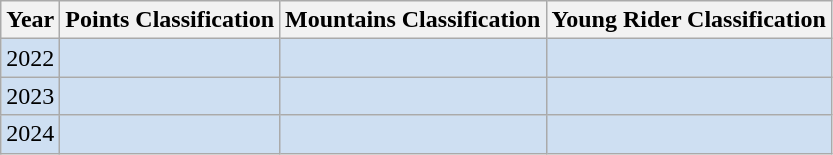<table class= "wikitable sortable">
<tr>
<th>Year</th>
<th>Points Classification</th>
<th>Mountains Classification</th>
<th>Young Rider Classification </th>
</tr>
<tr style= "background:#CEDFF2;">
<td style="text-align:center;" data-sort-value="1">2022</td>
<td></td>
<td></td>
<td></td>
</tr>
<tr style= "background:#CEDFF2;">
<td style="text-align:center;" data-sort-value="2">2023</td>
<td></td>
<td></td>
<td></td>
</tr>
<tr style= "background:#CEDFF2;">
<td style="text-align:center;" data-sort-value="2">2024</td>
<td></td>
<td></td>
<td></td>
</tr>
</table>
